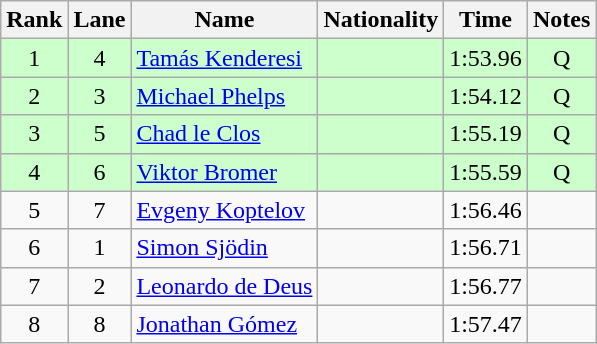<table class="wikitable sortable" style="text-align:center">
<tr>
<th>Rank</th>
<th>Lane</th>
<th>Name</th>
<th>Nationality</th>
<th>Time</th>
<th>Notes</th>
</tr>
<tr bgcolor=ccffcc>
<td>1</td>
<td>4</td>
<td align=left><a href='#'>Tamás Kenderesi</a></td>
<td align=left></td>
<td>1:53.96</td>
<td>Q</td>
</tr>
<tr bgcolor=ccffcc>
<td>2</td>
<td>3</td>
<td align=left><a href='#'>Michael Phelps</a></td>
<td align=left></td>
<td>1:54.12</td>
<td>Q</td>
</tr>
<tr bgcolor=ccffcc>
<td>3</td>
<td>5</td>
<td align=left><a href='#'>Chad le Clos</a></td>
<td align=left></td>
<td>1:55.19</td>
<td>Q</td>
</tr>
<tr bgcolor=ccffcc>
<td>4</td>
<td>6</td>
<td align=left><a href='#'>Viktor Bromer</a></td>
<td align=left></td>
<td>1:55.59</td>
<td>Q</td>
</tr>
<tr>
<td>5</td>
<td>7</td>
<td align=left><a href='#'>Evgeny Koptelov</a></td>
<td align=left></td>
<td>1:56.46</td>
<td></td>
</tr>
<tr>
<td>6</td>
<td>1</td>
<td align=left><a href='#'>Simon Sjödin</a></td>
<td align=left></td>
<td>1:56.71</td>
<td></td>
</tr>
<tr>
<td>7</td>
<td>2</td>
<td align=left><a href='#'>Leonardo de Deus</a></td>
<td align=left></td>
<td>1:56.77</td>
<td></td>
</tr>
<tr>
<td>8</td>
<td>8</td>
<td align=left><a href='#'>Jonathan Gómez</a></td>
<td align=left></td>
<td>1:57.47</td>
<td></td>
</tr>
</table>
